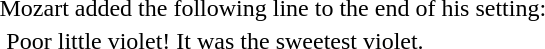<table>
<tr>
<td></td>
<td></td>
</tr>
<tr>
<td colspan=2>Mozart added the following line to the end of his setting:</td>
</tr>
<tr>
<td></td>
<td>Poor little violet! It was the sweetest violet.</td>
</tr>
</table>
